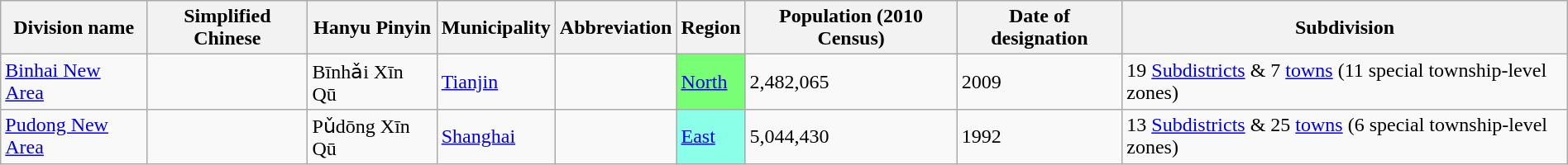<table class="wikitable sortable" width=100% style="font-size:100%;" align=center>
<tr>
<th align="left">Division name</th>
<th align="left">Simplified Chinese</th>
<th align="left">Hanyu Pinyin</th>
<th align="left">Municipality</th>
<th align="left">Abbreviation</th>
<th align="left">Region</th>
<th align="right">Population (2010 Census)</th>
<th align="right">Date of designation</th>
<th align="right">Subdivision</th>
</tr>
<tr>
<td><a href='#'>Binhai New Area</a></td>
<td></td>
<td>Bīnhǎi Xīn Qū</td>
<td><a href='#'>Tianjin</a></td>
<td></td>
<td bgcolor=#79ff76><a href='#'>North</a></td>
<td>2,482,065</td>
<td>2009</td>
<td>19 <a href='#'>Subdistricts</a> & 7 <a href='#'>towns</a> (11 special township-level zones)</td>
</tr>
<tr>
<td><a href='#'>Pudong New Area</a></td>
<td></td>
<td>Pǔdōng Xīn Qū</td>
<td><a href='#'>Shanghai</a></td>
<td></td>
<td bgcolor=#8bffe8><a href='#'>East</a></td>
<td>5,044,430</td>
<td>1992</td>
<td>13 <a href='#'>Subdistricts</a> & 25 <a href='#'>towns</a> (6 special township-level zones)</td>
</tr>
</table>
